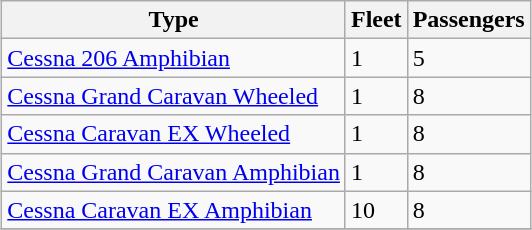<table class="wikitable" style="margin:1em auto;">
<tr>
<th>Type</th>
<th>Fleet</th>
<th>Passengers</th>
</tr>
<tr>
<td><a href='#'>Cessna 206 Amphibian</a></td>
<td>1</td>
<td>5</td>
</tr>
<tr>
<td><a href='#'>Cessna Grand Caravan Wheeled</a></td>
<td>1</td>
<td>8</td>
</tr>
<tr>
<td><a href='#'>Cessna Caravan EX Wheeled</a></td>
<td>1</td>
<td>8</td>
</tr>
<tr>
<td><a href='#'>Cessna Grand Caravan Amphibian</a></td>
<td>1</td>
<td>8</td>
</tr>
<tr>
<td><a href='#'>Cessna Caravan EX Amphibian</a></td>
<td>10</td>
<td>8</td>
</tr>
<tr>
</tr>
</table>
